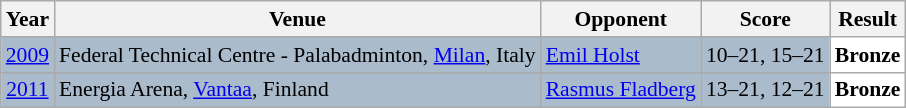<table class="sortable wikitable" style="font-size: 90%;">
<tr>
<th>Year</th>
<th>Venue</th>
<th>Opponent</th>
<th>Score</th>
<th>Result</th>
</tr>
<tr style="background:#AABBCC">
<td align="center"><a href='#'>2009</a></td>
<td align="left">Federal Technical Centre - Palabadminton, <a href='#'>Milan</a>, Italy</td>
<td align="left"> <a href='#'>Emil Holst</a></td>
<td align="left">10–21, 15–21</td>
<td style="text-align:left; background:white"> <strong>Bronze</strong></td>
</tr>
<tr style="background:#AABBCC">
<td align="center"><a href='#'>2011</a></td>
<td align="left">Energia Arena, <a href='#'>Vantaa</a>, Finland</td>
<td align="left"> <a href='#'>Rasmus Fladberg</a></td>
<td align="left">13–21, 12–21</td>
<td style="text-align:left; background:white"> <strong>Bronze</strong></td>
</tr>
</table>
